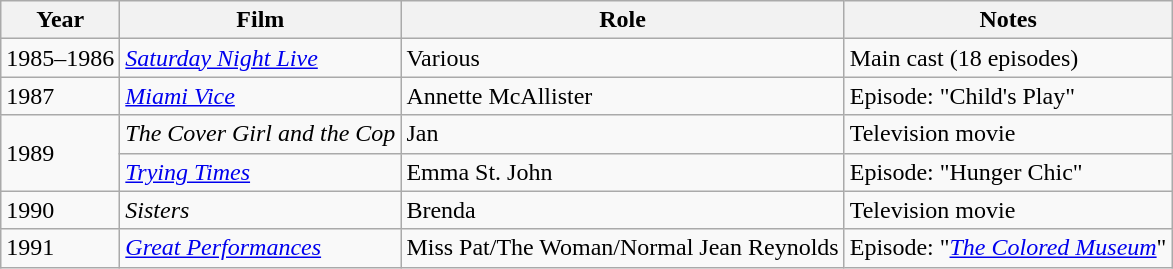<table class="wikitable" style="font size:90%">
<tr>
<th>Year</th>
<th>Film</th>
<th>Role</th>
<th>Notes</th>
</tr>
<tr>
<td>1985–1986</td>
<td><em><a href='#'>Saturday Night Live</a></em></td>
<td>Various</td>
<td>Main cast (18 episodes)</td>
</tr>
<tr>
<td>1987</td>
<td><em><a href='#'>Miami Vice</a></em></td>
<td>Annette McAllister</td>
<td>Episode: "Child's Play"</td>
</tr>
<tr>
<td rowspan=2>1989</td>
<td><em>The Cover Girl and the Cop</em></td>
<td>Jan</td>
<td>Television movie</td>
</tr>
<tr>
<td><em><a href='#'>Trying Times</a></em></td>
<td>Emma St. John</td>
<td>Episode: "Hunger Chic"</td>
</tr>
<tr>
<td>1990</td>
<td><em>Sisters</em></td>
<td>Brenda</td>
<td>Television movie</td>
</tr>
<tr>
<td>1991</td>
<td><em><a href='#'>Great Performances</a></em></td>
<td>Miss Pat/The Woman/Normal Jean Reynolds</td>
<td>Episode: "<a href='#'><em>The Colored Museum</em></a>"</td>
</tr>
</table>
